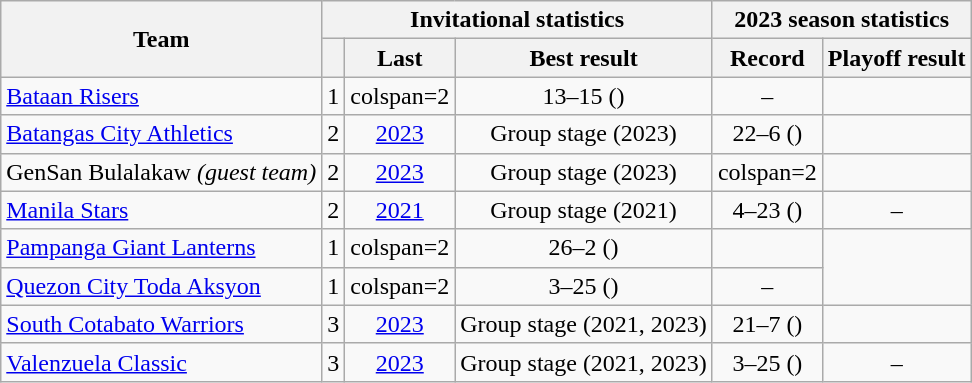<table class="wikitable sortable" style="text-align:center">
<tr>
<th rowspan=2>Team</th>
<th colspan=3>Invitational statistics</th>
<th colspan=2>2023 season statistics</th>
</tr>
<tr>
<th></th>
<th>Last</th>
<th>Best result</th>
<th>Record</th>
<th>Playoff result</th>
</tr>
<tr>
<td align=left><a href='#'>Bataan Risers</a></td>
<td>1</td>
<td>colspan=2 </td>
<td>13–15 ()</td>
<td>–</td>
</tr>
<tr>
<td align=left><a href='#'>Batangas City Athletics</a></td>
<td>2</td>
<td><a href='#'>2023</a></td>
<td>Group stage (2023)</td>
<td>22–6 ()</td>
<td></td>
</tr>
<tr>
<td align=left>GenSan Bulalakaw <em>(guest team)</em></td>
<td>2</td>
<td><a href='#'>2023</a></td>
<td>Group stage (2023)</td>
<td>colspan=2 </td>
</tr>
<tr>
<td align=left><a href='#'>Manila Stars</a></td>
<td>2</td>
<td><a href='#'>2021</a></td>
<td>Group stage (2021)</td>
<td>4–23 ()</td>
<td>–</td>
</tr>
<tr>
<td align=left><a href='#'>Pampanga Giant Lanterns</a></td>
<td>1</td>
<td>colspan=2 </td>
<td>26–2 ()</td>
<td></td>
</tr>
<tr>
<td align=left><a href='#'>Quezon City Toda Aksyon</a></td>
<td>1</td>
<td>colspan=2 </td>
<td>3–25 ()</td>
<td>–</td>
</tr>
<tr>
<td align=left><a href='#'>South Cotabato Warriors</a></td>
<td>3</td>
<td><a href='#'>2023</a></td>
<td>Group stage (2021, 2023)</td>
<td>21–7 ()</td>
<td></td>
</tr>
<tr>
<td align=left><a href='#'>Valenzuela Classic</a></td>
<td>3</td>
<td><a href='#'>2023</a></td>
<td>Group stage (2021, 2023)</td>
<td>3–25 ()</td>
<td>–</td>
</tr>
</table>
